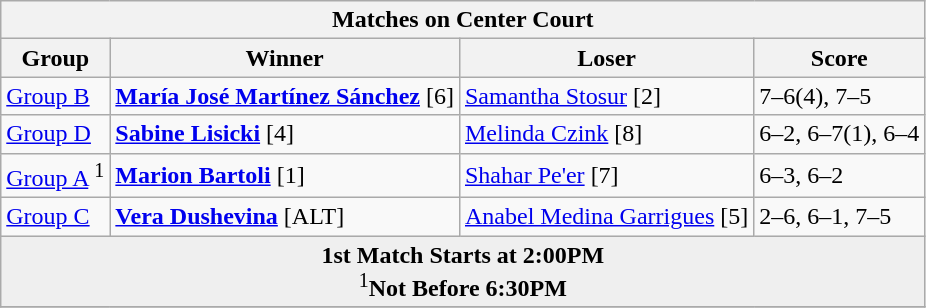<table class="wikitable collapsible uncollapsed">
<tr>
<th colspan=4><strong>Matches on Center Court</strong></th>
</tr>
<tr>
<th>Group</th>
<th>Winner</th>
<th>Loser</th>
<th>Score</th>
</tr>
<tr align=left>
<td><a href='#'>Group B</a></td>
<td><strong> <a href='#'>María José Martínez Sánchez</a></strong> [6]</td>
<td> <a href='#'>Samantha Stosur</a> [2]</td>
<td>7–6(4), 7–5</td>
</tr>
<tr align=left>
<td><a href='#'>Group D</a></td>
<td><strong> <a href='#'>Sabine Lisicki</a></strong> [4]</td>
<td> <a href='#'>Melinda Czink</a> [8]</td>
<td>6–2, 6–7(1), 6–4</td>
</tr>
<tr align=left>
<td><a href='#'>Group A</a> <sup>1</sup></td>
<td><strong> <a href='#'>Marion Bartoli</a></strong> [1]</td>
<td> <a href='#'>Shahar Pe'er</a> [7]</td>
<td>6–3, 6–2</td>
</tr>
<tr align=left>
<td><a href='#'>Group C</a></td>
<td><strong> <a href='#'>Vera Dushevina</a></strong> [ALT]</td>
<td> <a href='#'>Anabel Medina Garrigues</a> [5]</td>
<td>2–6, 6–1, 7–5</td>
</tr>
<tr align=center>
<td colspan=4 bgcolor=#efefef><strong>1st Match Starts at 2:00PM</strong><br><sup>1</sup><strong>Not Before 6:30PM</strong></td>
</tr>
<tr>
</tr>
</table>
